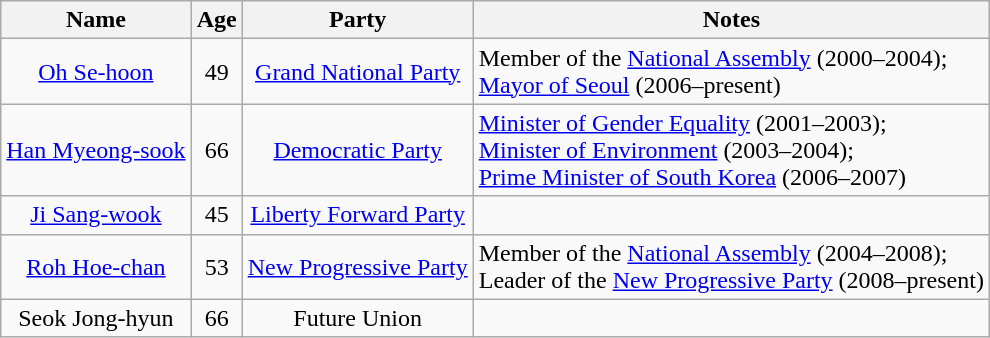<table class="wikitable">
<tr>
<th>Name</th>
<th>Age</th>
<th>Party</th>
<th>Notes</th>
</tr>
<tr>
<td align=center><a href='#'>Oh Se-hoon</a></td>
<td align=center>49</td>
<td align=center><a href='#'>Grand National Party</a></td>
<td>Member of the <a href='#'>National Assembly</a> (2000–2004);<br><a href='#'>Mayor of Seoul</a> (2006–present)</td>
</tr>
<tr>
<td align=center><a href='#'>Han Myeong-sook</a></td>
<td align=center>66</td>
<td align=center><a href='#'>Democratic Party</a></td>
<td><a href='#'>Minister of Gender Equality</a> (2001–2003);<br><a href='#'>Minister of Environment</a> (2003–2004);<br><a href='#'>Prime Minister of South Korea</a> (2006–2007)</td>
</tr>
<tr>
<td align=center><a href='#'>Ji Sang-wook</a></td>
<td align=center>45</td>
<td align=center><a href='#'>Liberty Forward Party</a></td>
<td></td>
</tr>
<tr>
<td align=center><a href='#'>Roh Hoe-chan</a></td>
<td align=center>53</td>
<td align=center><a href='#'>New Progressive Party</a></td>
<td>Member of the <a href='#'>National Assembly</a> (2004–2008);<br>Leader of the <a href='#'>New Progressive Party</a> (2008–present)</td>
</tr>
<tr>
<td align=center>Seok Jong-hyun</td>
<td align=center>66</td>
<td align=center>Future Union</td>
<td></td>
</tr>
</table>
